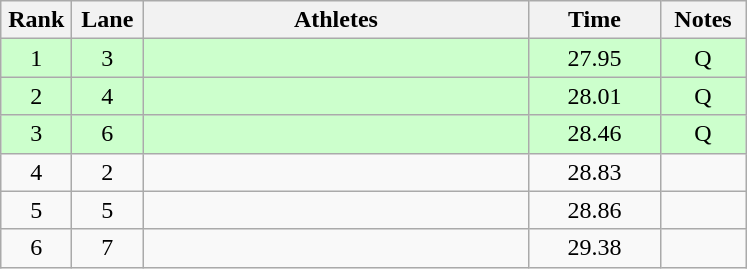<table class="wikitable sortable" style="text-align:center;">
<tr>
<th width=40>Rank</th>
<th width=40>Lane</th>
<th width=250>Athletes</th>
<th width=80>Time</th>
<th width=50>Notes</th>
</tr>
<tr bgcolor=ccffcc>
<td>1</td>
<td>3</td>
<td align=left></td>
<td>27.95</td>
<td>Q</td>
</tr>
<tr bgcolor=ccffcc>
<td>2</td>
<td>4</td>
<td align=left></td>
<td>28.01</td>
<td>Q</td>
</tr>
<tr bgcolor=ccffcc>
<td>3</td>
<td>6</td>
<td align=left></td>
<td>28.46</td>
<td>Q</td>
</tr>
<tr>
<td>4</td>
<td>2</td>
<td align=left></td>
<td>28.83</td>
<td></td>
</tr>
<tr>
<td>5</td>
<td>5</td>
<td align=left></td>
<td>28.86</td>
<td></td>
</tr>
<tr>
<td>6</td>
<td>7</td>
<td align=left></td>
<td>29.38</td>
<td></td>
</tr>
</table>
